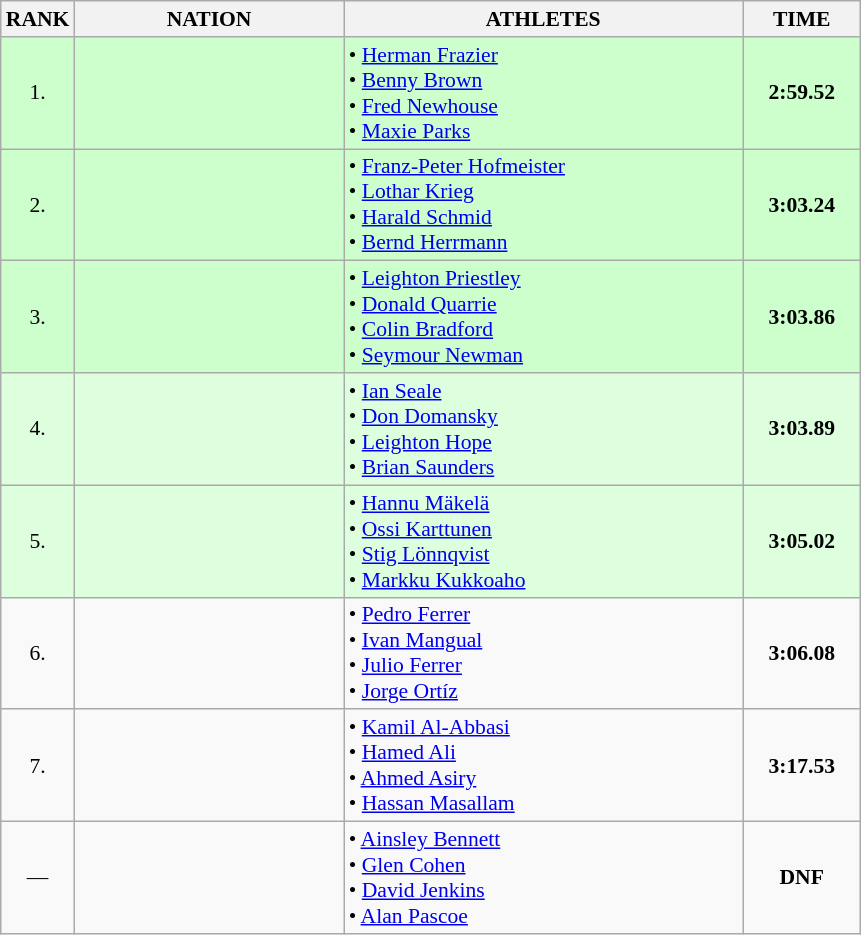<table class="wikitable" style="border-collapse: collapse; font-size: 90%;">
<tr>
<th>RANK</th>
<th style="width: 12em">NATION</th>
<th style="width: 18em">ATHLETES</th>
<th style="width: 5em">TIME</th>
</tr>
<tr style="background:#ccffcc;">
<td align="center">1.</td>
<td align="center"></td>
<td>• <a href='#'>Herman Frazier</a><br>• <a href='#'>Benny Brown</a><br>• <a href='#'>Fred Newhouse</a><br>• <a href='#'>Maxie Parks</a></td>
<td align="center"><strong>2:59.52</strong></td>
</tr>
<tr style="background:#ccffcc;">
<td align="center">2.</td>
<td align="center"></td>
<td>• <a href='#'>Franz-Peter Hofmeister</a><br>• <a href='#'>Lothar Krieg</a><br>• <a href='#'>Harald Schmid</a><br>• <a href='#'>Bernd Herrmann</a></td>
<td align="center"><strong>3:03.24</strong></td>
</tr>
<tr style="background:#ccffcc;">
<td align="center">3.</td>
<td align="center"></td>
<td>• <a href='#'>Leighton Priestley</a><br>• <a href='#'>Donald Quarrie</a><br>• <a href='#'>Colin Bradford</a><br>• <a href='#'>Seymour Newman</a></td>
<td align="center"><strong>3:03.86</strong></td>
</tr>
<tr style="background:#ddffdd;">
<td align="center">4.</td>
<td align="center"></td>
<td>• <a href='#'>Ian Seale</a><br>• <a href='#'>Don Domansky</a><br>• <a href='#'>Leighton Hope</a><br>• <a href='#'>Brian Saunders</a></td>
<td align="center"><strong>3:03.89</strong></td>
</tr>
<tr style="background:#ddffdd;">
<td align="center">5.</td>
<td align="center"></td>
<td>• <a href='#'>Hannu Mäkelä</a><br>• <a href='#'>Ossi Karttunen</a><br>• <a href='#'>Stig Lönnqvist</a><br>• <a href='#'>Markku Kukkoaho</a></td>
<td align="center"><strong>3:05.02</strong></td>
</tr>
<tr>
<td align="center">6.</td>
<td align="center"></td>
<td>• <a href='#'>Pedro Ferrer</a><br>• <a href='#'>Ivan Mangual</a><br>• <a href='#'>Julio Ferrer</a><br>• <a href='#'>Jorge Ortíz</a></td>
<td align="center"><strong>3:06.08</strong></td>
</tr>
<tr>
<td align="center">7.</td>
<td align="center"></td>
<td>• <a href='#'>Kamil Al-Abbasi</a><br>• <a href='#'>Hamed Ali</a><br>• <a href='#'>Ahmed Asiry</a><br>• <a href='#'>Hassan Masallam</a></td>
<td align="center"><strong>3:17.53</strong></td>
</tr>
<tr>
<td align="center">—</td>
<td align="center"></td>
<td>• <a href='#'>Ainsley Bennett</a><br>• <a href='#'>Glen Cohen</a><br>• <a href='#'>David Jenkins</a><br>• <a href='#'>Alan Pascoe</a></td>
<td align="center"><strong>DNF</strong></td>
</tr>
</table>
